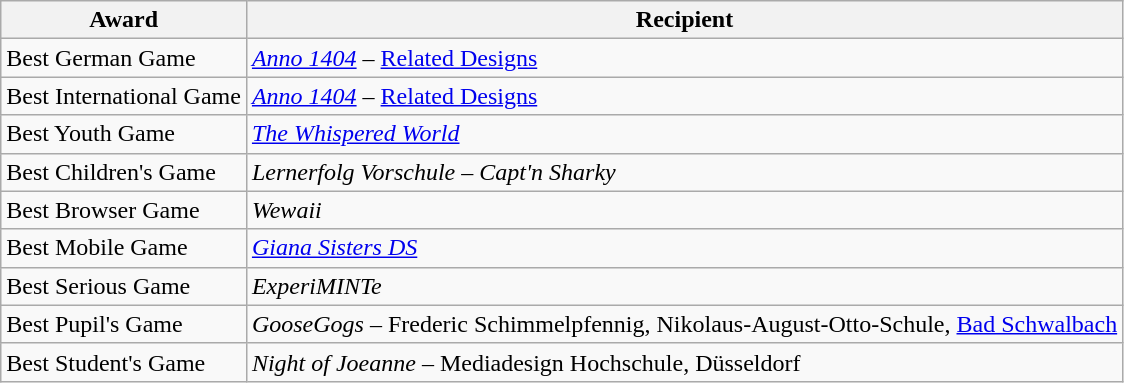<table class="wikitable">
<tr>
<th>Award</th>
<th>Recipient</th>
</tr>
<tr>
<td>Best German Game</td>
<td><em><a href='#'>Anno 1404</a></em> – <a href='#'>Related Designs</a></td>
</tr>
<tr>
<td>Best International Game</td>
<td><em><a href='#'>Anno 1404</a></em> – <a href='#'>Related Designs</a></td>
</tr>
<tr>
<td>Best Youth Game</td>
<td><em><a href='#'>The Whispered World</a></em></td>
</tr>
<tr>
<td>Best Children's Game</td>
<td><em>Lernerfolg Vorschule – Capt'n Sharky</em></td>
</tr>
<tr>
<td>Best Browser Game</td>
<td><em>Wewaii</em></td>
</tr>
<tr>
<td>Best Mobile Game</td>
<td><em><a href='#'>Giana Sisters DS</a></em></td>
</tr>
<tr>
<td>Best Serious Game</td>
<td><em>ExperiMINTe</em></td>
</tr>
<tr>
<td>Best Pupil's Game</td>
<td><em>GooseGogs –</em> Frederic Schimmelpfennig, Nikolaus-August-Otto-Schule, <a href='#'>Bad Schwalbach</a></td>
</tr>
<tr>
<td>Best Student's Game</td>
<td><em>Night of Joeanne –</em> Mediadesign Hochschule, Düsseldorf</td>
</tr>
</table>
